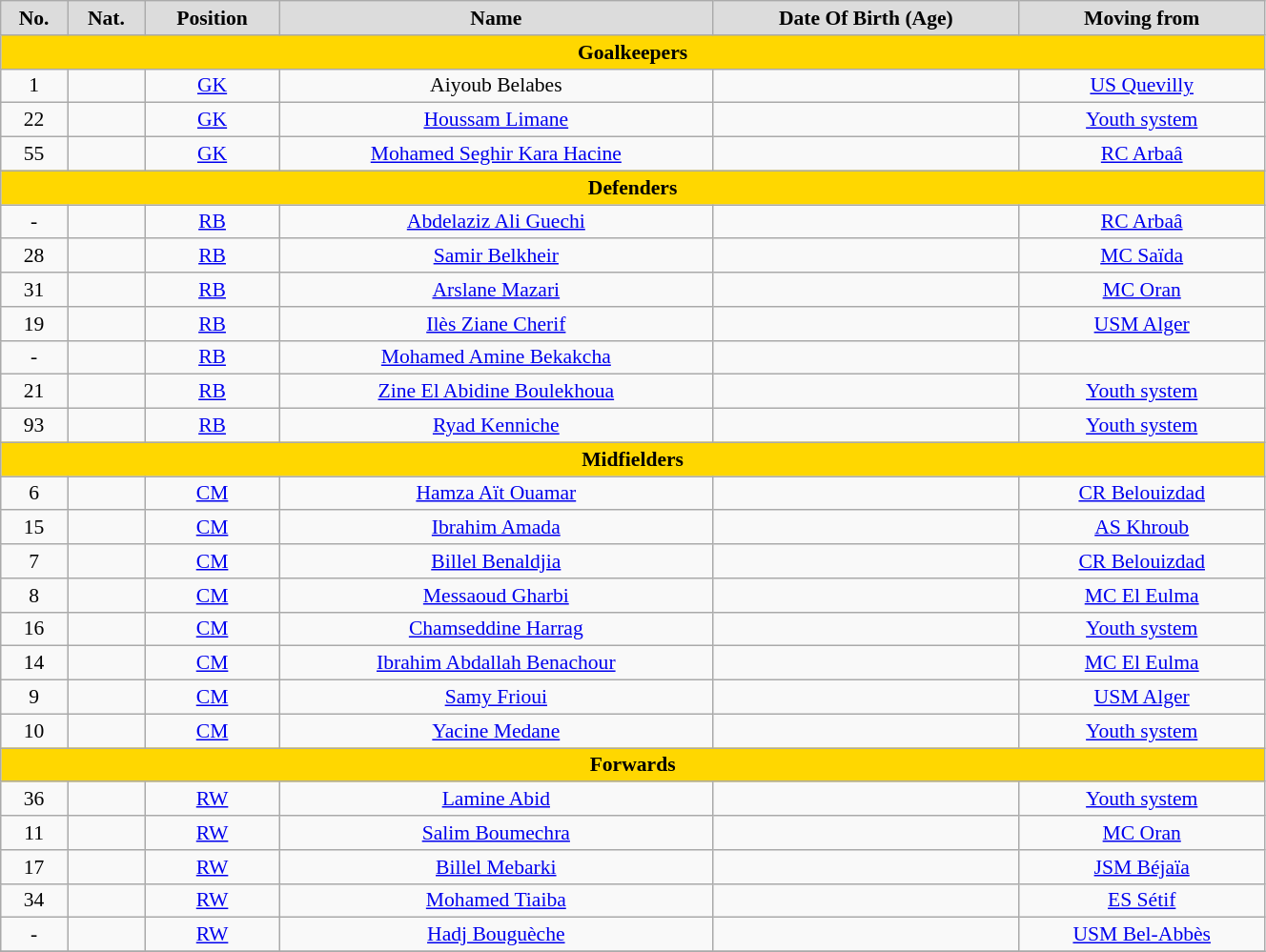<table class="wikitable"  style="text-align:center; font-size:90%; width:70%;">
<tr>
<th style="background:#dcdcdc; color:black; text-align:center;">No.</th>
<th style="background:#dcdcdc; color:black; text-align:center;">Nat.</th>
<th style="background:#dcdcdc; color:black; text-align:center;">Position</th>
<th style="background:#dcdcdc; color:black; text-align:center;">Name</th>
<th style="background:#dcdcdc; color:black; text-align:center;">Date Of Birth (Age)</th>
<th style="background:#dcdcdc; color:black; text-align:center;">Moving from</th>
</tr>
<tr>
<th colspan="10" style="background:#FFD700; color:black; text-align:center;">Goalkeepers</th>
</tr>
<tr>
<td>1</td>
<td> </td>
<td><a href='#'>GK</a></td>
<td>Aiyoub Belabes</td>
<td></td>
<td> <a href='#'>US Quevilly</a></td>
</tr>
<tr>
<td>22</td>
<td></td>
<td><a href='#'>GK</a></td>
<td><a href='#'>Houssam Limane</a></td>
<td></td>
<td><a href='#'>Youth system</a></td>
</tr>
<tr>
<td>55</td>
<td></td>
<td><a href='#'>GK</a></td>
<td><a href='#'>Mohamed Seghir Kara Hacine</a></td>
<td></td>
<td> <a href='#'>RC Arbaâ</a></td>
</tr>
<tr>
<th colspan="10" style="background:#FFD700; color:black; text-align:center;">Defenders</th>
</tr>
<tr>
<td>-</td>
<td></td>
<td><a href='#'>RB</a></td>
<td><a href='#'>Abdelaziz Ali Guechi</a></td>
<td></td>
<td> <a href='#'>RC Arbaâ</a></td>
</tr>
<tr>
<td>28</td>
<td></td>
<td><a href='#'>RB</a></td>
<td><a href='#'>Samir Belkheir</a></td>
<td></td>
<td> <a href='#'>MC Saïda</a></td>
</tr>
<tr>
<td>31</td>
<td></td>
<td><a href='#'>RB</a></td>
<td><a href='#'>Arslane Mazari</a></td>
<td></td>
<td> <a href='#'>MC Oran</a></td>
</tr>
<tr>
<td>19</td>
<td></td>
<td><a href='#'>RB</a></td>
<td><a href='#'>Ilès Ziane Cherif</a></td>
<td></td>
<td> <a href='#'>USM Alger</a></td>
</tr>
<tr>
<td>-</td>
<td></td>
<td><a href='#'>RB</a></td>
<td><a href='#'>Mohamed Amine Bekakcha</a></td>
<td></td>
<td></td>
</tr>
<tr>
<td>21</td>
<td></td>
<td><a href='#'>RB</a></td>
<td><a href='#'>Zine El Abidine Boulekhoua</a></td>
<td></td>
<td><a href='#'>Youth system</a></td>
</tr>
<tr>
<td>93</td>
<td></td>
<td><a href='#'>RB</a></td>
<td><a href='#'>Ryad Kenniche</a></td>
<td></td>
<td><a href='#'>Youth system</a></td>
</tr>
<tr>
<th colspan="10" style="background:#FFD700; color:black; text-align:center;">Midfielders</th>
</tr>
<tr>
<td>6</td>
<td></td>
<td><a href='#'>CM</a></td>
<td><a href='#'>Hamza Aït Ouamar</a></td>
<td></td>
<td> <a href='#'>CR Belouizdad</a></td>
</tr>
<tr>
<td>15</td>
<td></td>
<td><a href='#'>CM</a></td>
<td><a href='#'>Ibrahim Amada</a></td>
<td></td>
<td> <a href='#'>AS Khroub</a></td>
</tr>
<tr>
<td>7</td>
<td></td>
<td><a href='#'>CM</a></td>
<td><a href='#'>Billel Benaldjia</a></td>
<td></td>
<td> <a href='#'>CR Belouizdad</a></td>
</tr>
<tr>
<td>8</td>
<td></td>
<td><a href='#'>CM</a></td>
<td><a href='#'>Messaoud Gharbi</a></td>
<td></td>
<td> <a href='#'>MC El Eulma</a></td>
</tr>
<tr>
<td>16</td>
<td></td>
<td><a href='#'>CM</a></td>
<td><a href='#'>Chamseddine Harrag</a></td>
<td></td>
<td><a href='#'>Youth system</a></td>
</tr>
<tr>
<td>14</td>
<td></td>
<td><a href='#'>CM</a></td>
<td><a href='#'>Ibrahim Abdallah Benachour</a></td>
<td></td>
<td> <a href='#'>MC El Eulma</a></td>
</tr>
<tr>
<td>9</td>
<td></td>
<td><a href='#'>CM</a></td>
<td><a href='#'>Samy Frioui</a></td>
<td></td>
<td> <a href='#'>USM Alger</a></td>
</tr>
<tr>
<td>10</td>
<td></td>
<td><a href='#'>CM</a></td>
<td><a href='#'>Yacine Medane</a></td>
<td></td>
<td><a href='#'>Youth system</a></td>
</tr>
<tr>
<th colspan="10" style="background:#FFD700; color:black; text-align:center;">Forwards</th>
</tr>
<tr>
<td>36</td>
<td></td>
<td><a href='#'>RW</a></td>
<td><a href='#'>Lamine Abid</a></td>
<td></td>
<td><a href='#'>Youth system</a></td>
</tr>
<tr>
<td>11</td>
<td></td>
<td><a href='#'>RW</a></td>
<td><a href='#'>Salim Boumechra</a></td>
<td></td>
<td> <a href='#'>MC Oran</a></td>
</tr>
<tr>
<td>17</td>
<td></td>
<td><a href='#'>RW</a></td>
<td><a href='#'>Billel Mebarki</a></td>
<td></td>
<td> <a href='#'>JSM Béjaïa</a></td>
</tr>
<tr>
<td>34</td>
<td></td>
<td><a href='#'>RW</a></td>
<td><a href='#'>Mohamed Tiaiba</a></td>
<td></td>
<td> <a href='#'>ES Sétif</a></td>
</tr>
<tr>
<td>-</td>
<td></td>
<td><a href='#'>RW</a></td>
<td><a href='#'>Hadj Bouguèche</a></td>
<td></td>
<td> <a href='#'>USM Bel-Abbès</a></td>
</tr>
<tr>
</tr>
</table>
